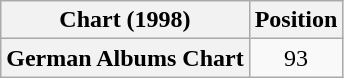<table class="wikitable plainrowheaders" style="text-align:center;">
<tr>
<th scope="col">Chart (1998)</th>
<th scope="col">Position</th>
</tr>
<tr>
<th scope="row">German Albums Chart</th>
<td>93</td>
</tr>
</table>
